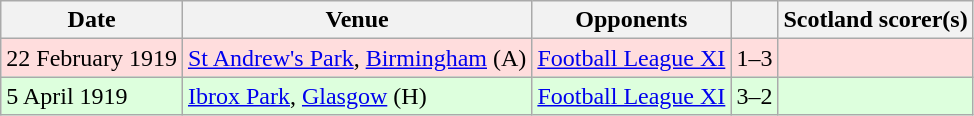<table class="wikitable">
<tr>
<th>Date</th>
<th>Venue</th>
<th>Opponents</th>
<th></th>
<th>Scotland scorer(s)</th>
</tr>
<tr bgcolor=#ffdddd>
<td>22 February 1919</td>
<td><a href='#'>St Andrew's Park</a>, <a href='#'>Birmingham</a> (A)</td>
<td> <a href='#'>Football League XI</a></td>
<td align=center>1–3</td>
<td></td>
</tr>
<tr bgcolor=#ddffdd>
<td>5 April 1919</td>
<td><a href='#'>Ibrox Park</a>, <a href='#'>Glasgow</a> (H)</td>
<td> <a href='#'>Football League XI</a></td>
<td align=center>3–2</td>
<td></td>
</tr>
</table>
